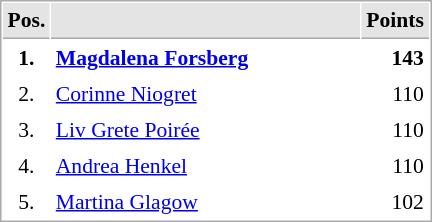<table cellspacing="1" cellpadding="3" style="border:1px solid #AAAAAA;font-size:90%">
<tr bgcolor="#E4E4E4">
<th style="border-bottom:1px solid #AAAAAA" width=10>Pos.</th>
<th style="border-bottom:1px solid #AAAAAA" width=200></th>
<th style="border-bottom:1px solid #AAAAAA" width=20>Points</th>
</tr>
<tr>
<td align="center"><strong>1.</strong></td>
<td> <strong><a href='#'>Magdalena Forsberg</a></strong></td>
<td align="right"><strong>143</strong></td>
</tr>
<tr>
<td align="center">2.</td>
<td> <a href='#'>Corinne Niogret</a></td>
<td align="right">110</td>
</tr>
<tr>
<td align="center">3.</td>
<td> <a href='#'>Liv Grete Poirée</a></td>
<td align="right">110</td>
</tr>
<tr>
<td align="center">4.</td>
<td> <a href='#'>Andrea Henkel</a></td>
<td align="right">110</td>
</tr>
<tr>
<td align="center">5.</td>
<td> <a href='#'>Martina Glagow</a></td>
<td align="right">102</td>
</tr>
</table>
